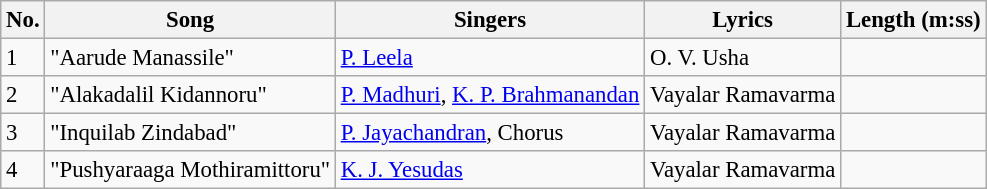<table class="wikitable" style="font-size:95%;">
<tr>
<th>No.</th>
<th>Song</th>
<th>Singers</th>
<th>Lyrics</th>
<th>Length (m:ss)</th>
</tr>
<tr>
<td>1</td>
<td>"Aarude Manassile"</td>
<td><a href='#'>P. Leela</a></td>
<td>O. V. Usha</td>
<td></td>
</tr>
<tr>
<td>2</td>
<td>"Alakadalil Kidannoru"</td>
<td><a href='#'>P. Madhuri</a>, <a href='#'>K. P. Brahmanandan</a></td>
<td>Vayalar Ramavarma</td>
<td></td>
</tr>
<tr>
<td>3</td>
<td>"Inquilab Zindabad"</td>
<td><a href='#'>P. Jayachandran</a>, Chorus</td>
<td>Vayalar Ramavarma</td>
<td></td>
</tr>
<tr>
<td>4</td>
<td>"Pushyaraaga Mothiramittoru"</td>
<td><a href='#'>K. J. Yesudas</a></td>
<td>Vayalar Ramavarma</td>
<td></td>
</tr>
</table>
